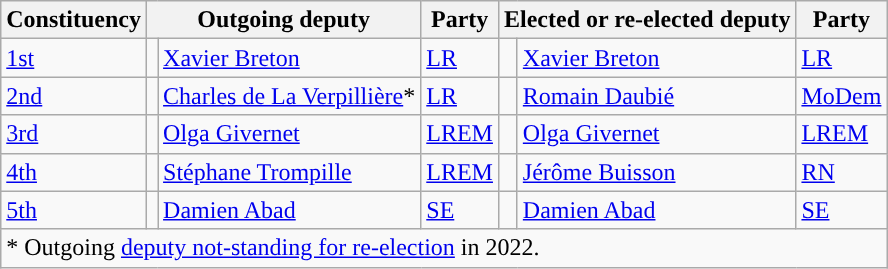<table class="wikitable">
<tr>
<th>Constituency</th>
<th colspan="2">Outgoing deputy</th>
<th>Party</th>
<th colspan="2">Elected or re-elected deputy</th>
<th>Party</th>
</tr>
<tr>
<td><a href='#'>1st</a></td>
<td style="background:"></td>
<td><a href='#'>Xavier Breton</a></td>
<td><a href='#'>LR</a></td>
<td style="background:"></td>
<td><a href='#'>Xavier Breton</a></td>
<td><a href='#'>LR</a></td>
</tr>
<tr>
<td><a href='#'>2nd</a></td>
<td style="background:"></td>
<td><a href='#'>Charles de La Verpillière</a>*</td>
<td><a href='#'>LR</a></td>
<td style="background:"></td>
<td><a href='#'>Romain Daubié</a></td>
<td><a href='#'>MoDem</a></td>
</tr>
<tr>
<td><a href='#'>3rd</a></td>
<td style="background:"></td>
<td><a href='#'>Olga Givernet</a></td>
<td><a href='#'>LREM</a></td>
<td style="background:"></td>
<td><a href='#'>Olga Givernet</a></td>
<td><a href='#'>LREM</a></td>
</tr>
<tr>
<td><a href='#'>4th</a></td>
<td style="background:"></td>
<td><a href='#'>Stéphane Trompille</a></td>
<td><a href='#'>LREM</a></td>
<td style="background:"></td>
<td><a href='#'>Jérôme Buisson</a></td>
<td><a href='#'>RN</a></td>
</tr>
<tr>
<td><a href='#'>5th</a></td>
<td style="background:"></td>
<td><a href='#'>Damien Abad</a></td>
<td><a href='#'>SE</a></td>
<td style="background:"></td>
<td><a href='#'>Damien Abad</a></td>
<td><a href='#'>SE</a></td>
</tr>
<tr>
<td colspan="7">* Outgoing <a href='#'>deputy not-standing for re-election</a> in 2022.</td>
</tr>
</table>
